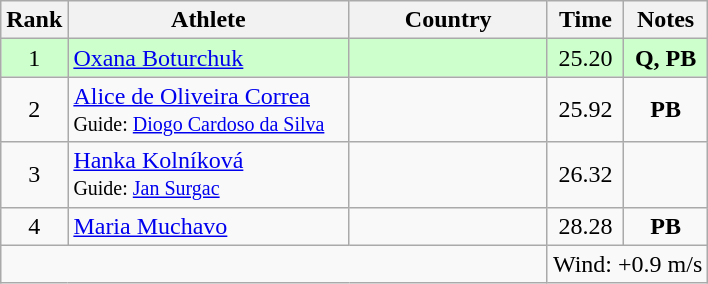<table class="wikitable sortable" style="text-align:center">
<tr>
<th>Rank</th>
<th style="width:180px">Athlete</th>
<th style="width:125px">Country</th>
<th>Time</th>
<th>Notes</th>
</tr>
<tr style="background:#cfc;">
<td>1</td>
<td style="text-align:left;"><a href='#'>Oxana Boturchuk</a></td>
<td style="text-align:left;"></td>
<td>25.20</td>
<td><strong>Q, PB</strong></td>
</tr>
<tr>
<td>2</td>
<td style="text-align:left;"><a href='#'>Alice de Oliveira Correa</a><br><small>Guide: <a href='#'>Diogo Cardoso da Silva</a></small></td>
<td style="text-align:left;"></td>
<td>25.92</td>
<td><strong>PB</strong></td>
</tr>
<tr>
<td>3</td>
<td style="text-align:left;"><a href='#'>Hanka Kolníková</a><br><small>Guide: <a href='#'>Jan Surgac</a></small></td>
<td style="text-align:left;"></td>
<td>26.32</td>
<td></td>
</tr>
<tr>
<td>4</td>
<td style="text-align:left;"><a href='#'>Maria Muchavo</a></td>
<td style="text-align:left;"></td>
<td>28.28</td>
<td><strong>PB</strong></td>
</tr>
<tr class="sortbottom">
<td colspan="3"></td>
<td colspan="2">Wind: +0.9 m/s</td>
</tr>
</table>
